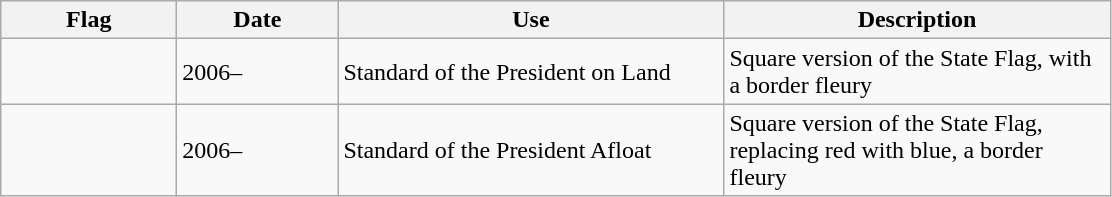<table class="wikitable">
<tr>
<th style="width:110px;">Flag</th>
<th style="width:100px;">Date</th>
<th style="width:250px;">Use</th>
<th style="width:250px;">Description</th>
</tr>
<tr>
<td></td>
<td>2006–</td>
<td>Standard of the President on Land</td>
<td>Square version of the State Flag, with a border fleury</td>
</tr>
<tr>
<td></td>
<td>2006–</td>
<td>Standard of the President Afloat</td>
<td>Square version of the State Flag, replacing red with blue, a border fleury</td>
</tr>
</table>
